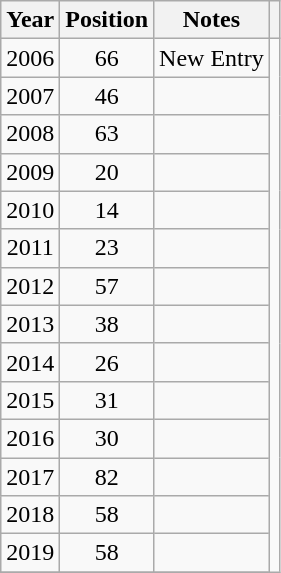<table class="wikitable plainrowheaders" style="text-align:center;">
<tr>
<th>Year</th>
<th>Position</th>
<th>Notes</th>
<th></th>
</tr>
<tr>
<td>2006</td>
<td>66</td>
<td>New Entry</td>
<td rowspan="20"></td>
</tr>
<tr>
<td>2007</td>
<td>46</td>
<td></td>
</tr>
<tr>
<td>2008</td>
<td>63</td>
<td></td>
</tr>
<tr>
<td>2009</td>
<td>20</td>
<td></td>
</tr>
<tr>
<td>2010</td>
<td>14</td>
<td></td>
</tr>
<tr>
<td>2011</td>
<td>23</td>
<td></td>
</tr>
<tr>
<td>2012</td>
<td>57</td>
<td></td>
</tr>
<tr>
<td>2013</td>
<td>38</td>
<td></td>
</tr>
<tr>
<td>2014</td>
<td>26</td>
<td></td>
</tr>
<tr>
<td>2015</td>
<td>31</td>
<td></td>
</tr>
<tr>
<td>2016</td>
<td>30</td>
<td></td>
</tr>
<tr>
<td>2017</td>
<td>82</td>
<td></td>
</tr>
<tr>
<td>2018</td>
<td>58</td>
<td></td>
</tr>
<tr>
<td>2019</td>
<td>58</td>
<td></td>
</tr>
<tr>
</tr>
</table>
